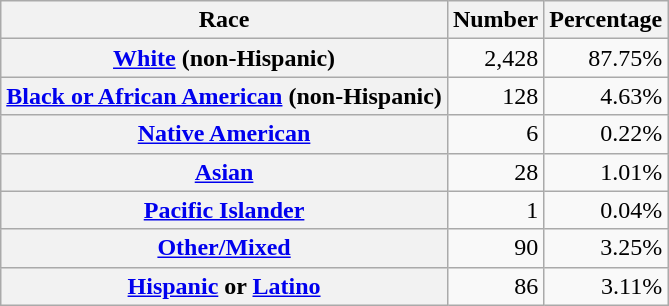<table class="wikitable" style="text-align:right">
<tr>
<th scope="col">Race</th>
<th scope="col">Number</th>
<th scope="col">Percentage</th>
</tr>
<tr>
<th scope="row"><a href='#'>White</a> (non-Hispanic)</th>
<td>2,428</td>
<td>87.75%</td>
</tr>
<tr>
<th scope="row"><a href='#'>Black or African American</a> (non-Hispanic)</th>
<td>128</td>
<td>4.63%</td>
</tr>
<tr>
<th scope="row"><a href='#'>Native American</a></th>
<td>6</td>
<td>0.22%</td>
</tr>
<tr>
<th scope="row"><a href='#'>Asian</a></th>
<td>28</td>
<td>1.01%</td>
</tr>
<tr>
<th scope="row"><a href='#'>Pacific Islander</a></th>
<td>1</td>
<td>0.04%</td>
</tr>
<tr>
<th scope="row"><a href='#'>Other/Mixed</a></th>
<td>90</td>
<td>3.25%</td>
</tr>
<tr>
<th scope="row"><a href='#'>Hispanic</a> or <a href='#'>Latino</a></th>
<td>86</td>
<td>3.11%</td>
</tr>
</table>
